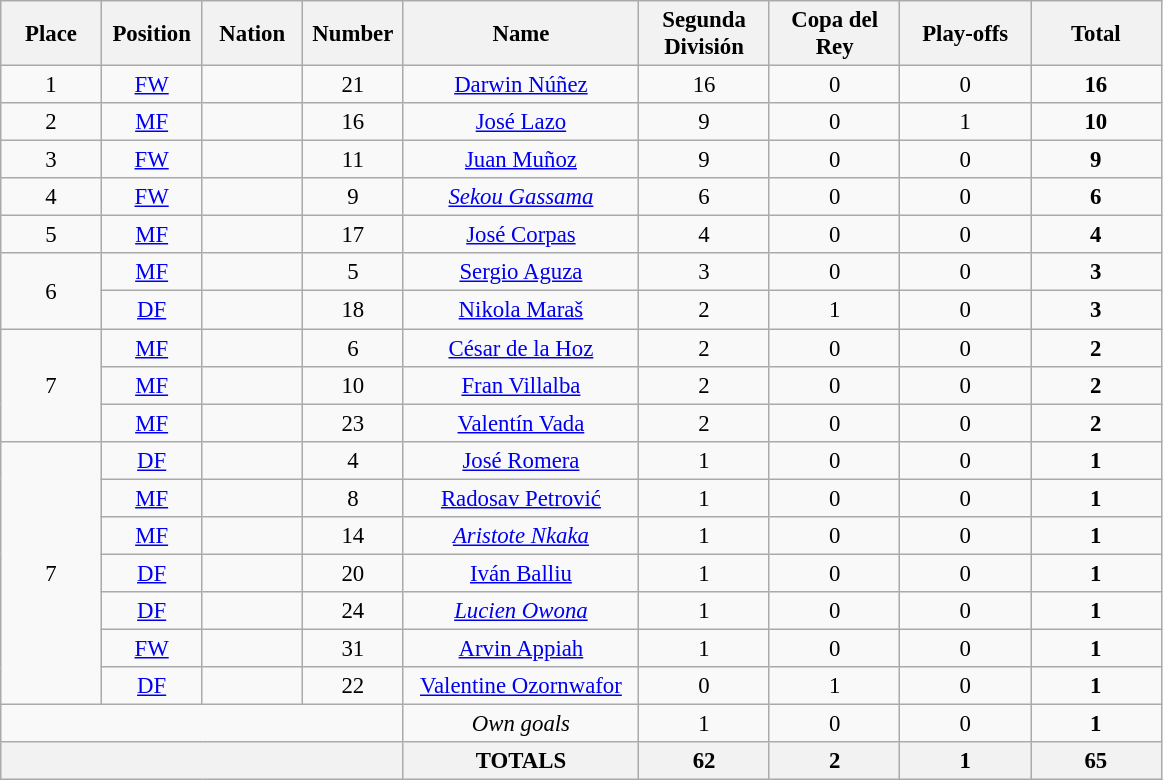<table class="wikitable" style="font-size: 95%; text-align: center;">
<tr>
<th width=60>Place</th>
<th width=60>Position</th>
<th width=60>Nation</th>
<th width=60>Number</th>
<th width=150>Name</th>
<th width=80>Segunda División</th>
<th width=80>Copa del Rey</th>
<th width=80>Play-offs</th>
<th width=80><strong>Total</strong></th>
</tr>
<tr>
<td>1</td>
<td><a href='#'>FW</a></td>
<td></td>
<td>21</td>
<td><a href='#'>Darwin Núñez</a></td>
<td>16</td>
<td>0</td>
<td>0</td>
<td><strong>16</strong></td>
</tr>
<tr>
<td>2</td>
<td><a href='#'>MF</a></td>
<td></td>
<td>16</td>
<td><a href='#'>José Lazo</a></td>
<td>9</td>
<td>0</td>
<td>1</td>
<td><strong>10</strong></td>
</tr>
<tr>
<td>3</td>
<td><a href='#'>FW</a></td>
<td></td>
<td>11</td>
<td><a href='#'>Juan Muñoz</a></td>
<td>9</td>
<td>0</td>
<td>0</td>
<td><strong>9</strong></td>
</tr>
<tr>
<td>4</td>
<td><a href='#'>FW</a></td>
<td></td>
<td>9</td>
<td><em><a href='#'>Sekou Gassama</a></em></td>
<td>6</td>
<td>0</td>
<td>0</td>
<td><strong>6</strong></td>
</tr>
<tr>
<td>5</td>
<td><a href='#'>MF</a></td>
<td></td>
<td>17</td>
<td><a href='#'>José Corpas</a></td>
<td>4</td>
<td>0</td>
<td>0</td>
<td><strong>4</strong></td>
</tr>
<tr>
<td rowspan="2">6</td>
<td><a href='#'>MF</a></td>
<td></td>
<td>5</td>
<td><a href='#'>Sergio Aguza</a></td>
<td>3</td>
<td>0</td>
<td>0</td>
<td><strong>3</strong></td>
</tr>
<tr>
<td><a href='#'>DF</a></td>
<td></td>
<td>18</td>
<td><a href='#'>Nikola Maraš</a></td>
<td>2</td>
<td>1</td>
<td>0</td>
<td><strong>3</strong></td>
</tr>
<tr>
<td rowspan="3">7</td>
<td><a href='#'>MF</a></td>
<td></td>
<td>6</td>
<td><a href='#'>César de la Hoz</a></td>
<td>2</td>
<td>0</td>
<td>0</td>
<td><strong>2</strong></td>
</tr>
<tr>
<td><a href='#'>MF</a></td>
<td></td>
<td>10</td>
<td><a href='#'>Fran Villalba</a></td>
<td>2</td>
<td>0</td>
<td>0</td>
<td><strong>2</strong></td>
</tr>
<tr>
<td><a href='#'>MF</a></td>
<td></td>
<td>23</td>
<td><a href='#'>Valentín Vada</a></td>
<td>2</td>
<td>0</td>
<td>0</td>
<td><strong>2</strong></td>
</tr>
<tr>
<td rowspan="7">7</td>
<td><a href='#'>DF</a></td>
<td></td>
<td>4</td>
<td><a href='#'>José Romera</a></td>
<td>1</td>
<td>0</td>
<td>0</td>
<td><strong>1</strong></td>
</tr>
<tr>
<td><a href='#'>MF</a></td>
<td></td>
<td>8</td>
<td><a href='#'>Radosav Petrović</a></td>
<td>1</td>
<td>0</td>
<td>0</td>
<td><strong>1</strong></td>
</tr>
<tr>
<td><a href='#'>MF</a></td>
<td></td>
<td>14</td>
<td><em><a href='#'>Aristote Nkaka</a></em></td>
<td>1</td>
<td>0</td>
<td>0</td>
<td><strong>1</strong></td>
</tr>
<tr>
<td><a href='#'>DF</a></td>
<td></td>
<td>20</td>
<td><a href='#'>Iván Balliu</a></td>
<td>1</td>
<td>0</td>
<td>0</td>
<td><strong>1</strong></td>
</tr>
<tr>
<td><a href='#'>DF</a></td>
<td></td>
<td>24</td>
<td><em><a href='#'>Lucien Owona</a></em></td>
<td>1</td>
<td>0</td>
<td>0</td>
<td><strong>1</strong></td>
</tr>
<tr>
<td><a href='#'>FW</a></td>
<td></td>
<td>31</td>
<td><a href='#'>Arvin Appiah</a></td>
<td>1</td>
<td>0</td>
<td>0</td>
<td><strong>1</strong></td>
</tr>
<tr>
<td><a href='#'>DF</a></td>
<td></td>
<td>22</td>
<td><a href='#'>Valentine Ozornwafor</a></td>
<td>0</td>
<td>1</td>
<td>0</td>
<td><strong>1</strong></td>
</tr>
<tr>
<td colspan="4"></td>
<td><em>Own goals</em></td>
<td>1</td>
<td>0</td>
<td>0</td>
<td><strong>1</strong></td>
</tr>
<tr>
<th colspan="4"></th>
<th><strong>TOTALS</strong></th>
<th>62</th>
<th>2</th>
<th>1</th>
<th>65</th>
</tr>
</table>
